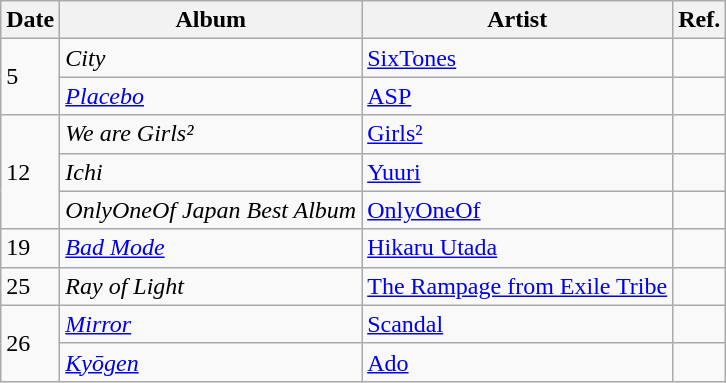<table class="wikitable">
<tr>
<th>Date</th>
<th>Album</th>
<th>Artist</th>
<th>Ref.</th>
</tr>
<tr>
<td rowspan="2">5</td>
<td><em>City</em></td>
<td><a href='#'>SixTones</a></td>
<td></td>
</tr>
<tr>
<td><em><a href='#'>Placebo</a></em></td>
<td><a href='#'>ASP</a></td>
<td></td>
</tr>
<tr>
<td rowspan="3">12</td>
<td><em>We are Girls²</em></td>
<td><a href='#'>Girls²</a></td>
<td></td>
</tr>
<tr>
<td><em>Ichi</em></td>
<td><a href='#'>Yuuri</a></td>
<td></td>
</tr>
<tr>
<td><em>OnlyOneOf Japan Best Album</em></td>
<td><a href='#'>OnlyOneOf</a></td>
<td></td>
</tr>
<tr>
<td>19</td>
<td><em><a href='#'>Bad Mode</a></em></td>
<td><a href='#'>Hikaru Utada</a></td>
<td></td>
</tr>
<tr>
<td>25</td>
<td><em>Ray of Light</em></td>
<td><a href='#'>The Rampage from Exile Tribe</a></td>
<td></td>
</tr>
<tr>
<td rowspan="2">26</td>
<td><em><a href='#'>Mirror</a></em></td>
<td><a href='#'>Scandal</a></td>
<td></td>
</tr>
<tr>
<td><em><a href='#'>Kyōgen</a></em></td>
<td><a href='#'>Ado</a></td>
<td></td>
</tr>
</table>
